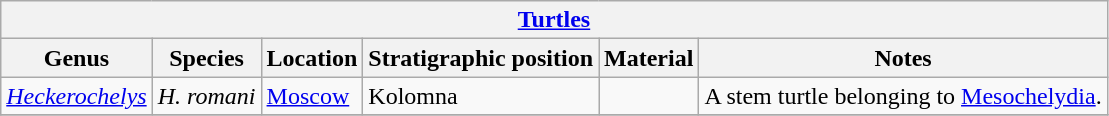<table class="wikitable">
<tr>
<th colspan="7" align="center"><strong><a href='#'>Turtles</a></strong></th>
</tr>
<tr>
<th>Genus</th>
<th>Species</th>
<th>Location</th>
<th>Stratigraphic position</th>
<th>Material</th>
<th>Notes</th>
</tr>
<tr>
<td><em><a href='#'>Heckerochelys</a></em></td>
<td><em>H. romani</em></td>
<td><a href='#'>Moscow</a></td>
<td>Kolomna</td>
<td></td>
<td>A stem turtle belonging to <a href='#'>Mesochelydia</a>.</td>
</tr>
<tr>
</tr>
</table>
